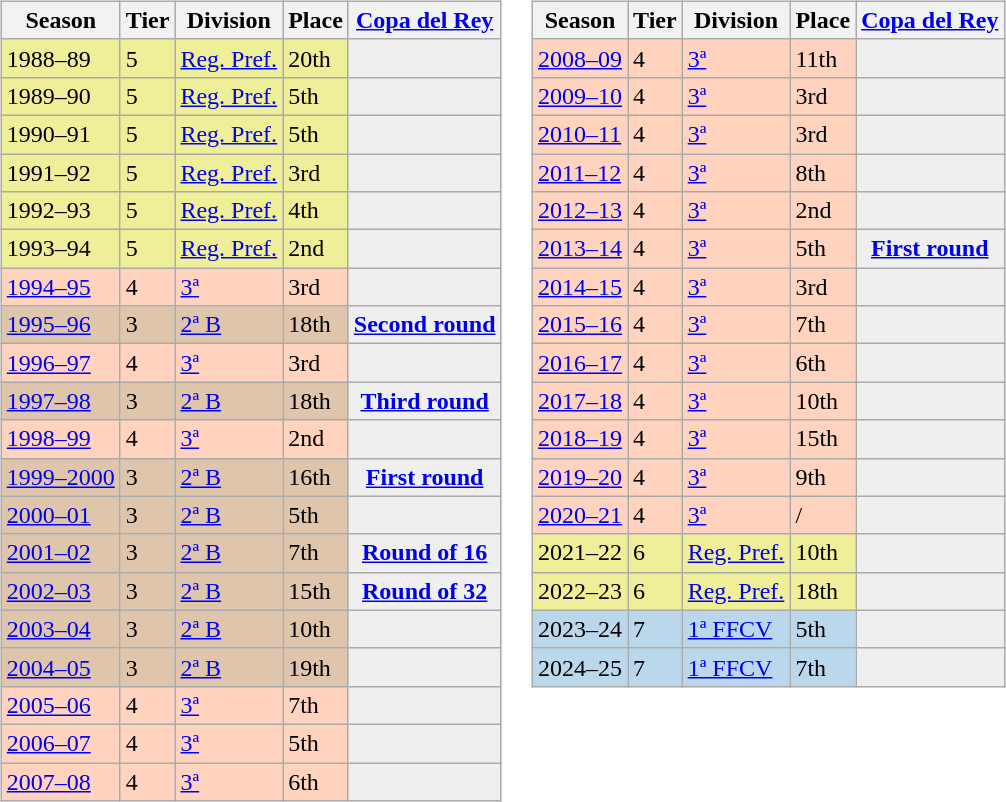<table>
<tr>
<td valign="top" width=0%><br><table class="wikitable">
<tr style="background:#f0f6fa;">
<th>Season</th>
<th>Tier</th>
<th>Division</th>
<th>Place</th>
<th><a href='#'>Copa del Rey</a></th>
</tr>
<tr>
<td style="background:#EFEF99;">1988–89</td>
<td style="background:#EFEF99;">5</td>
<td style="background:#EFEF99;"><a href='#'>Reg. Pref.</a></td>
<td style="background:#EFEF99;">20th</td>
<th style="background:#efefef;"></th>
</tr>
<tr>
<td style="background:#EFEF99;">1989–90</td>
<td style="background:#EFEF99;">5</td>
<td style="background:#EFEF99;"><a href='#'>Reg. Pref.</a></td>
<td style="background:#EFEF99;">5th</td>
<th style="background:#efefef;"></th>
</tr>
<tr>
<td style="background:#EFEF99;">1990–91</td>
<td style="background:#EFEF99;">5</td>
<td style="background:#EFEF99;"><a href='#'>Reg. Pref.</a></td>
<td style="background:#EFEF99;">5th</td>
<th style="background:#efefef;"></th>
</tr>
<tr>
<td style="background:#EFEF99;">1991–92</td>
<td style="background:#EFEF99;">5</td>
<td style="background:#EFEF99;"><a href='#'>Reg. Pref.</a></td>
<td style="background:#EFEF99;">3rd</td>
<th style="background:#efefef;"></th>
</tr>
<tr>
<td style="background:#EFEF99;">1992–93</td>
<td style="background:#EFEF99;">5</td>
<td style="background:#EFEF99;"><a href='#'>Reg. Pref.</a></td>
<td style="background:#EFEF99;">4th</td>
<th style="background:#efefef;"></th>
</tr>
<tr>
<td style="background:#EFEF99;">1993–94</td>
<td style="background:#EFEF99;">5</td>
<td style="background:#EFEF99;"><a href='#'>Reg. Pref.</a></td>
<td style="background:#EFEF99;">2nd</td>
<th style="background:#efefef;"></th>
</tr>
<tr>
<td style="background:#FFD3BD;"><a href='#'>1994–95</a></td>
<td style="background:#FFD3BD;">4</td>
<td style="background:#FFD3BD;"><a href='#'>3ª</a></td>
<td style="background:#FFD3BD;">3rd</td>
<th style="background:#efefef;"></th>
</tr>
<tr>
<td style="background:#DEC5AB;"><a href='#'>1995–96</a></td>
<td style="background:#DEC5AB;">3</td>
<td style="background:#DEC5AB;"><a href='#'>2ª B</a></td>
<td style="background:#DEC5AB;">18th</td>
<th style="background:#efefef;"><a href='#'>Second round</a></th>
</tr>
<tr>
<td style="background:#FFD3BD;"><a href='#'>1996–97</a></td>
<td style="background:#FFD3BD;">4</td>
<td style="background:#FFD3BD;"><a href='#'>3ª</a></td>
<td style="background:#FFD3BD;">3rd</td>
<th style="background:#efefef;"></th>
</tr>
<tr>
<td style="background:#DEC5AB;"><a href='#'>1997–98</a></td>
<td style="background:#DEC5AB;">3</td>
<td style="background:#DEC5AB;"><a href='#'>2ª B</a></td>
<td style="background:#DEC5AB;">18th</td>
<th style="background:#efefef;"><a href='#'>Third round</a></th>
</tr>
<tr>
<td style="background:#FFD3BD;"><a href='#'>1998–99</a></td>
<td style="background:#FFD3BD;">4</td>
<td style="background:#FFD3BD;"><a href='#'>3ª</a></td>
<td style="background:#FFD3BD;">2nd</td>
<td style="background:#efefef;"></td>
</tr>
<tr>
<td style="background:#DEC5AB;"><a href='#'>1999–2000</a></td>
<td style="background:#DEC5AB;">3</td>
<td style="background:#DEC5AB;"><a href='#'>2ª B</a></td>
<td style="background:#DEC5AB;">16th</td>
<th style="background:#efefef;"><a href='#'>First round</a></th>
</tr>
<tr>
<td style="background:#DEC5AB;"><a href='#'>2000–01</a></td>
<td style="background:#DEC5AB;">3</td>
<td style="background:#DEC5AB;"><a href='#'>2ª B</a></td>
<td style="background:#DEC5AB;">5th</td>
<th style="background:#efefef;"></th>
</tr>
<tr>
<td style="background:#DEC5AB;"><a href='#'>2001–02</a></td>
<td style="background:#DEC5AB;">3</td>
<td style="background:#DEC5AB;"><a href='#'>2ª B</a></td>
<td style="background:#DEC5AB;">7th</td>
<th style="background:#efefef;"><a href='#'>Round of 16</a></th>
</tr>
<tr>
<td style="background:#DEC5AB;"><a href='#'>2002–03</a></td>
<td style="background:#DEC5AB;">3</td>
<td style="background:#DEC5AB;"><a href='#'>2ª B</a></td>
<td style="background:#DEC5AB;">15th</td>
<th style="background:#efefef;"><a href='#'>Round of 32</a></th>
</tr>
<tr>
<td style="background:#DEC5AB;"><a href='#'>2003–04</a></td>
<td style="background:#DEC5AB;">3</td>
<td style="background:#DEC5AB;"><a href='#'>2ª B</a></td>
<td style="background:#DEC5AB;">10th</td>
<th style="background:#efefef;"></th>
</tr>
<tr>
<td style="background:#DEC5AB;"><a href='#'>2004–05</a></td>
<td style="background:#DEC5AB;">3</td>
<td style="background:#DEC5AB;"><a href='#'>2ª B</a></td>
<td style="background:#DEC5AB;">19th</td>
<td style="background:#efefef;"></td>
</tr>
<tr>
<td style="background:#FFD3BD;"><a href='#'>2005–06</a></td>
<td style="background:#FFD3BD;">4</td>
<td style="background:#FFD3BD;"><a href='#'>3ª</a></td>
<td style="background:#FFD3BD;">7th</td>
<td style="background:#efefef;"></td>
</tr>
<tr>
<td style="background:#FFD3BD;"><a href='#'>2006–07</a></td>
<td style="background:#FFD3BD;">4</td>
<td style="background:#FFD3BD;"><a href='#'>3ª</a></td>
<td style="background:#FFD3BD;">5th</td>
<td style="background:#efefef;"></td>
</tr>
<tr>
<td style="background:#FFD3BD;"><a href='#'>2007–08</a></td>
<td style="background:#FFD3BD;">4</td>
<td style="background:#FFD3BD;"><a href='#'>3ª</a></td>
<td style="background:#FFD3BD;">6th</td>
<th style="background:#efefef;"></th>
</tr>
</table>
</td>
<td valign="top" width=0%><br><table class="wikitable">
<tr style="background:#f0f6fa;">
<th>Season</th>
<th>Tier</th>
<th>Division</th>
<th>Place</th>
<th><a href='#'>Copa del Rey</a></th>
</tr>
<tr>
<td style="background:#FFD3BD;"><a href='#'>2008–09</a></td>
<td style="background:#FFD3BD;">4</td>
<td style="background:#FFD3BD;"><a href='#'>3ª</a></td>
<td style="background:#FFD3BD;">11th</td>
<td style="background:#efefef;"></td>
</tr>
<tr>
<td style="background:#FFD3BD;"><a href='#'>2009–10</a></td>
<td style="background:#FFD3BD;">4</td>
<td style="background:#FFD3BD;"><a href='#'>3ª</a></td>
<td style="background:#FFD3BD;">3rd</td>
<td style="background:#efefef;"></td>
</tr>
<tr>
<td style="background:#FFD3BD;"><a href='#'>2010–11</a></td>
<td style="background:#FFD3BD;">4</td>
<td style="background:#FFD3BD;"><a href='#'>3ª</a></td>
<td style="background:#FFD3BD;">3rd</td>
<td style="background:#efefef;"></td>
</tr>
<tr>
<td style="background:#FFD3BD;"><a href='#'>2011–12</a></td>
<td style="background:#FFD3BD;">4</td>
<td style="background:#FFD3BD;"><a href='#'>3ª</a></td>
<td style="background:#FFD3BD;">8th</td>
<td style="background:#efefef;"></td>
</tr>
<tr>
<td style="background:#FFD3BD;"><a href='#'>2012–13</a></td>
<td style="background:#FFD3BD;">4</td>
<td style="background:#FFD3BD;"><a href='#'>3ª</a></td>
<td style="background:#FFD3BD;">2nd</td>
<td style="background:#efefef;"></td>
</tr>
<tr>
<td style="background:#FFD3BD;"><a href='#'>2013–14</a></td>
<td style="background:#FFD3BD;">4</td>
<td style="background:#FFD3BD;"><a href='#'>3ª</a></td>
<td style="background:#FFD3BD;">5th</td>
<th style="background:#efefef;"><a href='#'>First round</a></th>
</tr>
<tr>
<td style="background:#FFD3BD;"><a href='#'>2014–15</a></td>
<td style="background:#FFD3BD;">4</td>
<td style="background:#FFD3BD;"><a href='#'>3ª</a></td>
<td style="background:#FFD3BD;">3rd</td>
<td style="background:#efefef;"></td>
</tr>
<tr>
<td style="background:#FFD3BD;"><a href='#'>2015–16</a></td>
<td style="background:#FFD3BD;">4</td>
<td style="background:#FFD3BD;"><a href='#'>3ª</a></td>
<td style="background:#FFD3BD;">7th</td>
<td style="background:#efefef;"></td>
</tr>
<tr>
<td style="background:#FFD3BD;"><a href='#'>2016–17</a></td>
<td style="background:#FFD3BD;">4</td>
<td style="background:#FFD3BD;"><a href='#'>3ª</a></td>
<td style="background:#FFD3BD;">6th</td>
<td style="background:#efefef;"></td>
</tr>
<tr>
<td style="background:#FFD3BD;"><a href='#'>2017–18</a></td>
<td style="background:#FFD3BD;">4</td>
<td style="background:#FFD3BD;"><a href='#'>3ª</a></td>
<td style="background:#FFD3BD;">10th</td>
<td style="background:#efefef;"></td>
</tr>
<tr>
<td style="background:#FFD3BD;"><a href='#'>2018–19</a></td>
<td style="background:#FFD3BD;">4</td>
<td style="background:#FFD3BD;"><a href='#'>3ª</a></td>
<td style="background:#FFD3BD;">15th</td>
<td style="background:#efefef;"></td>
</tr>
<tr>
<td style="background:#FFD3BD;"><a href='#'>2019–20</a></td>
<td style="background:#FFD3BD;">4</td>
<td style="background:#FFD3BD;"><a href='#'>3ª</a></td>
<td style="background:#FFD3BD;">9th</td>
<td style="background:#efefef;"></td>
</tr>
<tr>
<td style="background:#FFD3BD;"><a href='#'>2020–21</a></td>
<td style="background:#FFD3BD;">4</td>
<td style="background:#FFD3BD;"><a href='#'>3ª</a></td>
<td style="background:#FFD3BD;"> / </td>
<td style="background:#efefef;"></td>
</tr>
<tr>
<td style="background:#EFEF99;">2021–22</td>
<td style="background:#EFEF99;">6</td>
<td style="background:#EFEF99;"><a href='#'>Reg. Pref.</a></td>
<td style="background:#EFEF99;">10th</td>
<th style="background:#efefef;"></th>
</tr>
<tr>
<td style="background:#EFEF99;">2022–23</td>
<td style="background:#EFEF99;">6</td>
<td style="background:#EFEF99;"><a href='#'>Reg. Pref.</a></td>
<td style="background:#EFEF99;">18th</td>
<th style="background:#efefef;"></th>
</tr>
<tr>
<td style="background:#BBD7EC;">2023–24</td>
<td style="background:#BBD7EC;">7</td>
<td style="background:#BBD7EC;"><a href='#'>1ª FFCV</a></td>
<td style="background:#BBD7EC;">5th</td>
<th style="background:#efefef;"></th>
</tr>
<tr>
<td style="background:#BBD7EC;">2024–25</td>
<td style="background:#BBD7EC;">7</td>
<td style="background:#BBD7EC;"><a href='#'>1ª FFCV</a></td>
<td style="background:#BBD7EC;">7th</td>
<th style="background:#efefef;"></th>
</tr>
</table>
</td>
</tr>
</table>
